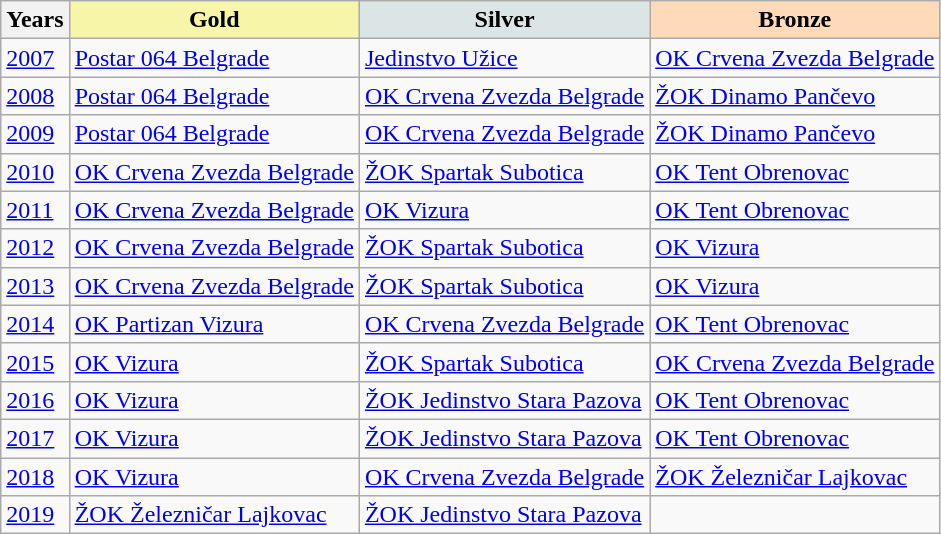<table class="wikitable">
<tr>
<th>Years</th>
<th scope="col" style="background-color: #F7F6A8;"> Gold</th>
<th scope="col" style="background-color: #DCE5E5;"> Silver</th>
<th scope="col" style="background-color: #FFDAB9;"> Bronze</th>
</tr>
<tr>
<td><a href='#'>2007</a></td>
<td><a href='#'>Postar 064 Belgrade</a></td>
<td><a href='#'>Jedinstvo Užice</a></td>
<td><a href='#'>OK Crvena Zvezda Belgrade</a></td>
</tr>
<tr>
<td><a href='#'>2008</a></td>
<td><a href='#'>Postar 064 Belgrade</a></td>
<td><a href='#'>OK Crvena Zvezda Belgrade</a></td>
<td><a href='#'>ŽOK Dinamo Pančevo</a></td>
</tr>
<tr>
<td><a href='#'>2009</a></td>
<td><a href='#'>Postar 064 Belgrade</a></td>
<td><a href='#'>OK Crvena Zvezda Belgrade</a></td>
<td><a href='#'>ŽOK Dinamo Pančevo</a></td>
</tr>
<tr>
<td><a href='#'>2010</a></td>
<td><a href='#'>OK Crvena Zvezda Belgrade</a></td>
<td><a href='#'>ŽOK Spartak Subotica</a></td>
<td><a href='#'>OK Tent Obrenovac</a></td>
</tr>
<tr>
<td><a href='#'>2011</a></td>
<td><a href='#'>OK Crvena Zvezda Belgrade</a></td>
<td><a href='#'>OK Vizura</a></td>
<td><a href='#'>OK Tent Obrenovac</a></td>
</tr>
<tr>
<td><a href='#'>2012</a></td>
<td><a href='#'>OK Crvena Zvezda Belgrade</a></td>
<td><a href='#'>ŽOK Spartak Subotica</a></td>
<td><a href='#'>OK Vizura</a></td>
</tr>
<tr>
<td><a href='#'>2013</a></td>
<td><a href='#'>OK Crvena Zvezda Belgrade</a></td>
<td><a href='#'>ŽOK Spartak Subotica</a></td>
<td><a href='#'>OK Vizura</a></td>
</tr>
<tr>
<td><a href='#'>2014</a></td>
<td><a href='#'>OK Partizan Vizura</a></td>
<td><a href='#'>OK Crvena Zvezda Belgrade</a></td>
<td><a href='#'>OK Tent Obrenovac</a></td>
</tr>
<tr>
<td><a href='#'>2015</a></td>
<td><a href='#'>OK Vizura</a></td>
<td><a href='#'>ŽOK Spartak Subotica</a></td>
<td><a href='#'>OK Crvena Zvezda Belgrade</a></td>
</tr>
<tr>
<td><a href='#'>2016</a></td>
<td><a href='#'>OK Vizura</a></td>
<td><a href='#'>ŽOK Jedinstvo Stara Pazova</a></td>
<td><a href='#'>OK Tent Obrenovac</a></td>
</tr>
<tr>
<td><a href='#'>2017</a></td>
<td><a href='#'>OK Vizura</a></td>
<td><a href='#'>ŽOK Jedinstvo Stara Pazova</a></td>
<td><a href='#'>OK Tent Obrenovac</a></td>
</tr>
<tr>
<td><a href='#'>2018</a></td>
<td><a href='#'>OK Vizura</a></td>
<td><a href='#'>OK Crvena Zvezda Belgrade</a></td>
<td><a href='#'>ŽOK Železničar Lajkovac</a></td>
</tr>
<tr>
<td><a href='#'>2019</a></td>
<td><a href='#'>ŽOK Železničar Lajkovac</a></td>
<td><a href='#'>ŽOK Jedinstvo Stara Pazova</a></td>
<td></td>
</tr>
</table>
